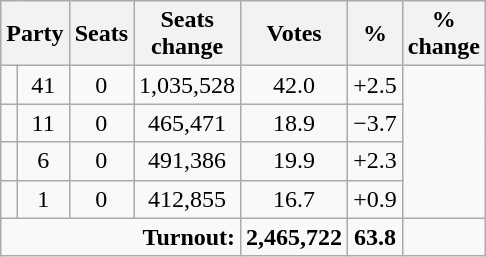<table class="wikitable sortable">
<tr>
<th colspan="2" style="text-align:center;">Party</th>
<th style="text-align:center;">Seats</th>
<th style="text-align:center;">Seats<br>change</th>
<th style="text-align:center;">Votes</th>
<th style="text-align:center;">%</th>
<th style="text-align:center;">%<br>change</th>
</tr>
<tr>
<td></td>
<td style="text-align:center;">41</td>
<td style="text-align:center;">0</td>
<td style="text-align:center;">1,035,528</td>
<td style="text-align:center;">42.0</td>
<td style="text-align:center;">+2.5</td>
</tr>
<tr>
<td></td>
<td style="text-align:center;">11</td>
<td style="text-align:center;">0</td>
<td style="text-align:center;">465,471</td>
<td style="text-align:center;">18.9</td>
<td style="text-align:center;">−3.7</td>
</tr>
<tr>
<td></td>
<td style="text-align:center;">6</td>
<td style="text-align:center;">0</td>
<td style="text-align:center;">491,386</td>
<td style="text-align:center;">19.9</td>
<td style="text-align:center;">+2.3</td>
</tr>
<tr>
<td></td>
<td style="text-align:center;">1</td>
<td style="text-align:center;">0</td>
<td style="text-align:center;">412,855</td>
<td style="text-align:center;">16.7</td>
<td style="text-align:center;">+0.9</td>
</tr>
<tr>
<td colspan="4" style="text-align:right;"><strong>Turnout:</strong></td>
<td style="text-align:center;"><strong>2,465,722</strong></td>
<td style="text-align:center;"><strong>63.8</strong></td>
<td style="text-align:center;"></td>
</tr>
</table>
